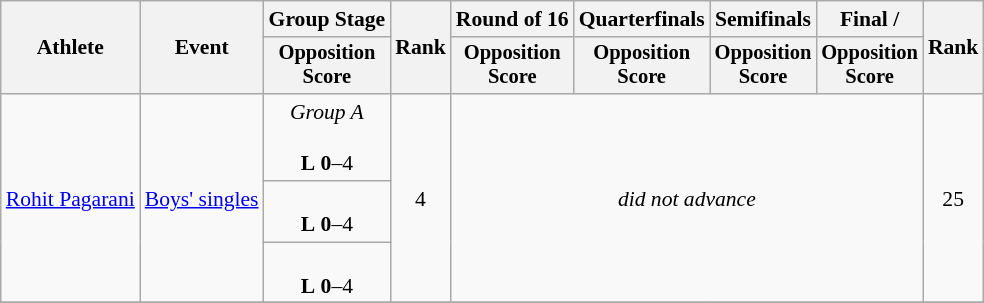<table class=wikitable style="font-size:90%">
<tr>
<th rowspan="2">Athlete</th>
<th rowspan="2">Event</th>
<th>Group Stage</th>
<th rowspan="2">Rank</th>
<th>Round of 16</th>
<th>Quarterfinals</th>
<th>Semifinals</th>
<th>Final / </th>
<th rowspan=2>Rank</th>
</tr>
<tr style="font-size:95%">
<th>Opposition<br>Score</th>
<th>Opposition<br>Score</th>
<th>Opposition<br>Score</th>
<th>Opposition<br>Score</th>
<th>Opposition<br>Score</th>
</tr>
<tr align=center>
<td align=left rowspan=3><a href='#'>Rohit Pagarani</a></td>
<td align=left rowspan=3><a href='#'>Boys' singles</a></td>
<td><em>Group A</em><br> <br> <strong>L</strong> <strong>0</strong>–4</td>
<td rowspan=3>4</td>
<td rowspan=3 colspan=4><em>did not advance</em></td>
<td rowspan=3>25</td>
</tr>
<tr align=center>
<td> <br> <strong>L</strong> <strong>0</strong>–4</td>
</tr>
<tr align=center>
<td> <br> <strong>L</strong> <strong>0</strong>–4</td>
</tr>
<tr align=center>
</tr>
</table>
